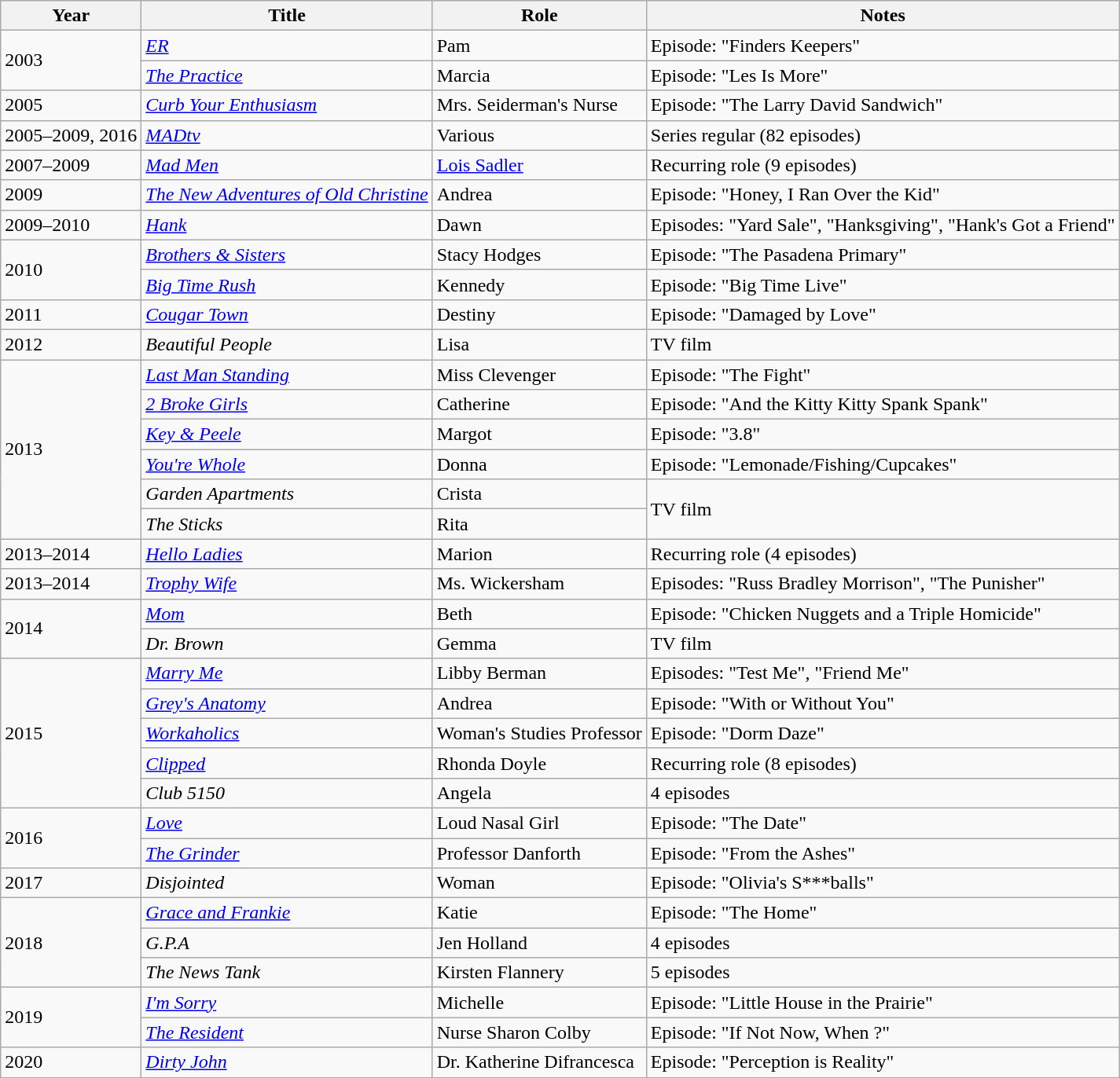<table class="wikitable sortable">
<tr>
<th>Year</th>
<th>Title</th>
<th>Role</th>
<th class="unsortable">Notes</th>
</tr>
<tr>
<td rowspan="2">2003</td>
<td><em><a href='#'>ER</a></em></td>
<td>Pam</td>
<td>Episode: "Finders Keepers"</td>
</tr>
<tr>
<td><em><a href='#'>The Practice</a></em></td>
<td>Marcia</td>
<td>Episode: "Les Is More"</td>
</tr>
<tr>
<td>2005</td>
<td><em><a href='#'>Curb Your Enthusiasm</a></em></td>
<td>Mrs. Seiderman's Nurse</td>
<td>Episode: "The Larry David Sandwich"</td>
</tr>
<tr>
<td>2005–2009, 2016</td>
<td><em><a href='#'>MADtv</a></em></td>
<td>Various</td>
<td>Series regular (82 episodes)</td>
</tr>
<tr>
<td>2007–2009</td>
<td><em><a href='#'>Mad Men</a></em></td>
<td><a href='#'>Lois Sadler</a></td>
<td>Recurring role (9 episodes)</td>
</tr>
<tr>
<td>2009</td>
<td><em><a href='#'>The New Adventures of Old Christine</a></em></td>
<td>Andrea</td>
<td>Episode: "Honey, I Ran Over the Kid"</td>
</tr>
<tr>
<td>2009–2010</td>
<td><em><a href='#'>Hank</a></em></td>
<td>Dawn</td>
<td>Episodes: "Yard Sale", "Hanksgiving", "Hank's Got a Friend"</td>
</tr>
<tr>
<td rowspan="2">2010</td>
<td><em><a href='#'>Brothers & Sisters</a></em></td>
<td>Stacy Hodges</td>
<td>Episode: "The Pasadena Primary"</td>
</tr>
<tr>
<td><em><a href='#'>Big Time Rush</a></em></td>
<td>Kennedy</td>
<td>Episode: "Big Time Live"</td>
</tr>
<tr>
<td>2011</td>
<td><em><a href='#'>Cougar Town</a></em></td>
<td>Destiny</td>
<td>Episode: "Damaged by Love"</td>
</tr>
<tr>
<td>2012</td>
<td><em>Beautiful People</em></td>
<td>Lisa</td>
<td>TV film</td>
</tr>
<tr>
<td rowspan="6">2013</td>
<td><em><a href='#'>Last Man Standing</a></em></td>
<td>Miss Clevenger</td>
<td>Episode: "The Fight"</td>
</tr>
<tr>
<td><em><a href='#'>2 Broke Girls</a></em></td>
<td>Catherine</td>
<td>Episode: "And the Kitty Kitty Spank Spank"</td>
</tr>
<tr>
<td><em><a href='#'>Key & Peele</a></em></td>
<td>Margot</td>
<td>Episode: "3.8"</td>
</tr>
<tr>
<td><em><a href='#'>You're Whole</a></em></td>
<td>Donna</td>
<td>Episode: "Lemonade/Fishing/Cupcakes"</td>
</tr>
<tr>
<td><em>Garden Apartments</em></td>
<td>Crista</td>
<td rowspan="2">TV film</td>
</tr>
<tr>
<td><em>The Sticks</em></td>
<td>Rita</td>
</tr>
<tr>
<td>2013–2014</td>
<td><em><a href='#'>Hello Ladies</a></em></td>
<td>Marion</td>
<td>Recurring role (4 episodes)</td>
</tr>
<tr>
<td>2013–2014</td>
<td><em><a href='#'>Trophy Wife</a></em></td>
<td>Ms. Wickersham</td>
<td>Episodes: "Russ Bradley Morrison", "The Punisher"</td>
</tr>
<tr>
<td rowspan="2">2014</td>
<td><em><a href='#'>Mom</a></em></td>
<td>Beth</td>
<td>Episode: "Chicken Nuggets and a Triple Homicide"</td>
</tr>
<tr>
<td><em>Dr. Brown</em></td>
<td>Gemma</td>
<td>TV film</td>
</tr>
<tr>
<td rowspan="5">2015</td>
<td><em><a href='#'>Marry Me</a></em></td>
<td>Libby Berman</td>
<td>Episodes: "Test Me", "Friend Me"</td>
</tr>
<tr>
<td><em><a href='#'>Grey's Anatomy</a></em></td>
<td>Andrea</td>
<td>Episode: "With or Without You"</td>
</tr>
<tr>
<td><em><a href='#'>Workaholics</a></em></td>
<td>Woman's Studies Professor</td>
<td>Episode: "Dorm Daze"</td>
</tr>
<tr>
<td><em><a href='#'>Clipped</a></em></td>
<td>Rhonda Doyle</td>
<td>Recurring role (8 episodes)</td>
</tr>
<tr>
<td><em>Club 5150</em></td>
<td>Angela</td>
<td>4 episodes</td>
</tr>
<tr>
<td rowspan="2">2016</td>
<td><em><a href='#'>Love</a></em></td>
<td>Loud Nasal Girl</td>
<td>Episode: "The Date"</td>
</tr>
<tr>
<td><em><a href='#'>The Grinder</a></em></td>
<td>Professor Danforth</td>
<td>Episode: "From the Ashes"</td>
</tr>
<tr>
<td>2017</td>
<td><em>Disjointed</em></td>
<td>Woman</td>
<td>Episode: "Olivia's S***balls"</td>
</tr>
<tr>
<td rowspan="3">2018</td>
<td><em><a href='#'>Grace and Frankie</a></em></td>
<td>Katie</td>
<td>Episode: "The Home"</td>
</tr>
<tr>
<td><em>G.P.A</em></td>
<td>Jen Holland</td>
<td>4 episodes</td>
</tr>
<tr>
<td><em>The News Tank</em></td>
<td>Kirsten Flannery</td>
<td>5 episodes</td>
</tr>
<tr>
<td rowspan="2">2019</td>
<td><em><a href='#'>I'm Sorry</a></em></td>
<td>Michelle</td>
<td>Episode: "Little House in the Prairie"</td>
</tr>
<tr>
<td><em><a href='#'>The Resident</a></em></td>
<td>Nurse Sharon Colby</td>
<td>Episode: "If Not Now, When ?"</td>
</tr>
<tr>
<td>2020</td>
<td><em><a href='#'>Dirty John</a></em></td>
<td>Dr. Katherine Difrancesca</td>
<td>Episode: "Perception is Reality"</td>
</tr>
</table>
